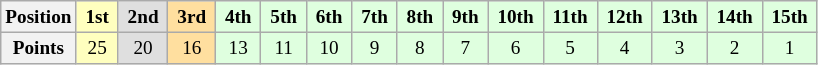<table class="wikitable" style="font-size:80%; text-align:center">
<tr>
<th>Position</th>
<td style="background:#ffffbf;"> <strong>1st</strong> </td>
<td style="background:#dfdfdf;"> <strong>2nd</strong> </td>
<td style="background:#ffdf9f;"> <strong>3rd</strong> </td>
<td style="background:#dfffdf;"> <strong>4th</strong> </td>
<td style="background:#dfffdf;"> <strong>5th</strong> </td>
<td style="background:#dfffdf;"> <strong>6th</strong> </td>
<td style="background:#dfffdf;"> <strong>7th</strong> </td>
<td style="background:#dfffdf;"> <strong>8th</strong> </td>
<td style="background:#dfffdf;"> <strong>9th</strong> </td>
<td style="background:#dfffdf;"> <strong>10th</strong> </td>
<td style="background:#dfffdf;"> <strong>11th</strong> </td>
<td style="background:#dfffdf;"> <strong>12th</strong> </td>
<td style="background:#dfffdf;"> <strong>13th</strong> </td>
<td style="background:#dfffdf;"> <strong>14th</strong> </td>
<td style="background:#dfffdf;"> <strong>15th</strong> </td>
</tr>
<tr>
<th>Points</th>
<td style="background:#ffffbf;">25</td>
<td style="background:#dfdfdf;">20</td>
<td style="background:#ffdf9f;">16</td>
<td style="background:#dfffdf;">13</td>
<td style="background:#dfffdf;">11</td>
<td style="background:#dfffdf;">10</td>
<td style="background:#dfffdf;">9</td>
<td style="background:#dfffdf;">8</td>
<td style="background:#dfffdf;">7</td>
<td style="background:#dfffdf;">6</td>
<td style="background:#dfffdf;">5</td>
<td style="background:#dfffdf;">4</td>
<td style="background:#dfffdf;">3</td>
<td style="background:#dfffdf;">2</td>
<td style="background:#dfffdf;">1</td>
</tr>
</table>
